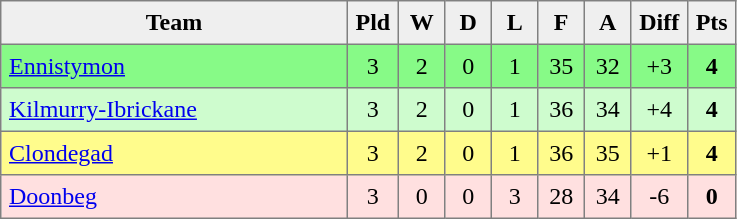<table style=border-collapse:collapse border=1 cellspacing=0 cellpadding=5>
<tr align=center bgcolor=#efefef>
<th width=220>Team</th>
<th width=20>Pld</th>
<th width=20>W</th>
<th width=20>D</th>
<th width=20>L</th>
<th width=20>F</th>
<th width=20>A</th>
<th width=20>Diff</th>
<th width=20>Pts</th>
</tr>
<tr align=center style="background:#87FA87;">
<td style="text-align:left;"> <a href='#'>Ennistymon</a></td>
<td>3</td>
<td>2</td>
<td>0</td>
<td>1</td>
<td>35</td>
<td>32</td>
<td>+3</td>
<td><strong>4</strong></td>
</tr>
<tr align=center style="background:#CEFCCE;">
<td style="text-align:left;"> <a href='#'>Kilmurry-Ibrickane</a></td>
<td>3</td>
<td>2</td>
<td>0</td>
<td>1</td>
<td>36</td>
<td>34</td>
<td>+4</td>
<td><strong>4</strong></td>
</tr>
<tr align=center style="background:#FFFC8C;">
<td style="text-align:left;"> <a href='#'>Clondegad</a></td>
<td>3</td>
<td>2</td>
<td>0</td>
<td>1</td>
<td>36</td>
<td>35</td>
<td>+1</td>
<td><strong>4</strong></td>
</tr>
<tr align=center style="background:#FFE0E0;">
<td style="text-align:left;"> <a href='#'>Doonbeg</a></td>
<td>3</td>
<td>0</td>
<td>0</td>
<td>3</td>
<td>28</td>
<td>34</td>
<td>-6</td>
<td><strong>0</strong></td>
</tr>
</table>
